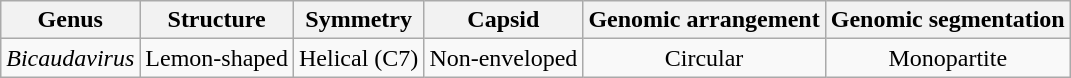<table class="wikitable sortable" style="text-align:center">
<tr>
<th>Genus</th>
<th>Structure</th>
<th>Symmetry</th>
<th>Capsid</th>
<th>Genomic arrangement</th>
<th>Genomic segmentation</th>
</tr>
<tr>
<td><em>Bicaudavirus</em></td>
<td>Lemon-shaped</td>
<td>Helical (C7)</td>
<td>Non-enveloped</td>
<td>Circular</td>
<td>Monopartite</td>
</tr>
</table>
